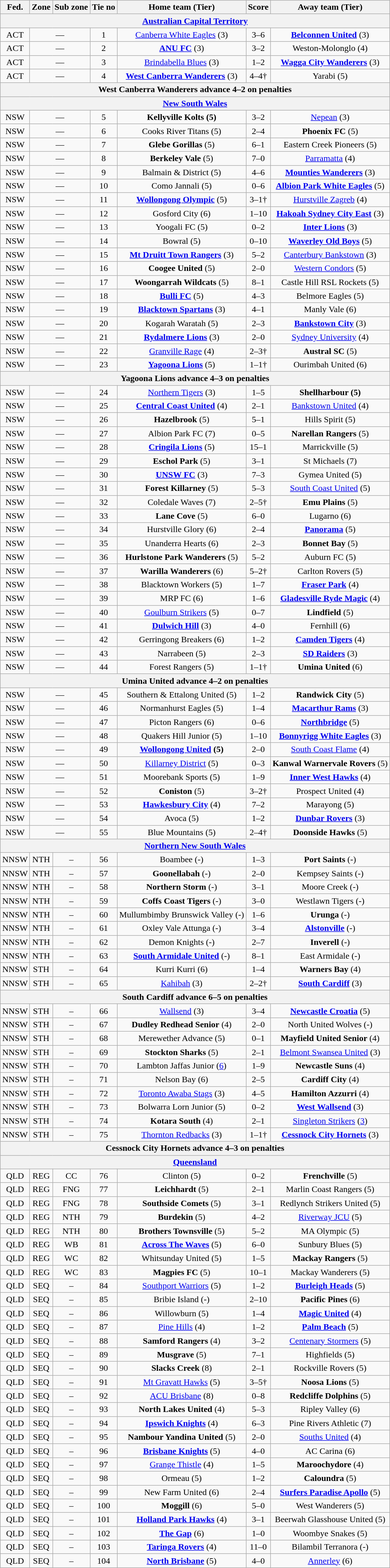<table class="wikitable" style="text-align:center">
<tr>
<th>Fed.</th>
<th>Zone</th>
<th>Sub zone</th>
<th>Tie no</th>
<th>Home team (Tier)</th>
<th>Score</th>
<th>Away team (Tier)</th>
</tr>
<tr>
<th colspan=7><a href='#'>Australian Capital Territory</a></th>
</tr>
<tr>
<td>ACT</td>
<td colspan=2>—</td>
<td>1</td>
<td><a href='#'>Canberra White Eagles</a> (3)</td>
<td>3–6</td>
<td><strong><a href='#'>Belconnen United</a></strong> (3)</td>
</tr>
<tr>
<td>ACT</td>
<td colspan=2>—</td>
<td>2</td>
<td><strong><a href='#'>ANU FC</a></strong> (3)</td>
<td>3–2</td>
<td>Weston-Molonglo (4)</td>
</tr>
<tr>
<td>ACT</td>
<td colspan=2>—</td>
<td>3</td>
<td><a href='#'>Brindabella Blues</a> (3)</td>
<td>1–2</td>
<td><strong><a href='#'>Wagga City Wanderers</a></strong> (3)</td>
</tr>
<tr>
<td>ACT</td>
<td colspan=2>—</td>
<td>4</td>
<td><strong><a href='#'>West Canberra Wanderers</a></strong> (3)</td>
<td>4–4†</td>
<td>Yarabi (5)</td>
</tr>
<tr>
<th colspan=7><strong>West Canberra Wanderers</strong> advance 4–2 on penalties</th>
</tr>
<tr>
<th colspan=7><a href='#'>New South Wales</a></th>
</tr>
<tr>
<td>NSW</td>
<td colspan=2>—</td>
<td>5</td>
<td><strong>Kellyville Kolts (5)</strong></td>
<td>3–2</td>
<td><a href='#'>Nepean</a> (3)</td>
</tr>
<tr>
<td>NSW</td>
<td colspan=2>—</td>
<td>6</td>
<td>Cooks River Titans (5)</td>
<td>2–4</td>
<td><strong>Phoenix FC</strong> (5)</td>
</tr>
<tr>
<td>NSW</td>
<td colspan=2>—</td>
<td>7</td>
<td><strong>Glebe Gorillas</strong> (5)</td>
<td>6–1</td>
<td>Eastern Creek Pioneers (5)</td>
</tr>
<tr>
<td>NSW</td>
<td colspan=2>—</td>
<td>8</td>
<td><strong>Berkeley Vale</strong> (5)</td>
<td>7–0</td>
<td><a href='#'>Parramatta</a> (4)</td>
</tr>
<tr>
<td>NSW</td>
<td colspan=2>—</td>
<td>9</td>
<td>Balmain & District (5)</td>
<td>4–6</td>
<td><strong><a href='#'>Mounties Wanderers</a></strong> (3)</td>
</tr>
<tr>
<td>NSW</td>
<td colspan=2>—</td>
<td>10</td>
<td>Como Jannali (5)</td>
<td>0–6</td>
<td><strong><a href='#'>Albion Park White Eagles</a></strong> (5)</td>
</tr>
<tr>
<td>NSW</td>
<td colspan=2>—</td>
<td>11</td>
<td><strong><a href='#'>Wollongong Olympic</a></strong> (5)</td>
<td>3–1†</td>
<td><a href='#'>Hurstville Zagreb</a> (4)</td>
</tr>
<tr>
<td>NSW</td>
<td colspan=2>—</td>
<td>12</td>
<td>Gosford City (6)</td>
<td>1–10</td>
<td><strong><a href='#'>Hakoah Sydney City East</a></strong> (3)</td>
</tr>
<tr>
<td>NSW</td>
<td colspan=2>—</td>
<td>13</td>
<td>Yoogali FC (5)</td>
<td>0–2</td>
<td><strong><a href='#'>Inter Lions</a></strong> (3)</td>
</tr>
<tr>
<td>NSW</td>
<td colspan=2>—</td>
<td>14</td>
<td>Bowral (5)</td>
<td>0–10</td>
<td><strong><a href='#'>Waverley Old Boys</a></strong> (5)</td>
</tr>
<tr>
<td>NSW</td>
<td colspan=2>—</td>
<td>15</td>
<td><strong><a href='#'>Mt Druitt Town Rangers</a></strong> (3)</td>
<td>5–2</td>
<td><a href='#'>Canterbury Bankstown</a> (3)</td>
</tr>
<tr>
<td>NSW</td>
<td colspan=2>—</td>
<td>16</td>
<td><strong>Coogee United</strong> (5)</td>
<td>2–0</td>
<td><a href='#'>Western Condors</a> (5)</td>
</tr>
<tr>
<td>NSW</td>
<td colspan=2>—</td>
<td>17</td>
<td><strong>Woongarrah Wildcats</strong> (5)</td>
<td>8–1</td>
<td>Castle Hill RSL Rockets (5)</td>
</tr>
<tr>
<td>NSW</td>
<td colspan=2>—</td>
<td>18</td>
<td><strong><a href='#'>Bulli FC</a></strong> (5)</td>
<td>4–3</td>
<td>Belmore Eagles (5)</td>
</tr>
<tr>
<td>NSW</td>
<td colspan=2>—</td>
<td>19</td>
<td><strong><a href='#'>Blacktown Spartans</a></strong> (3)</td>
<td>4–1</td>
<td>Manly Vale (6)</td>
</tr>
<tr>
<td>NSW</td>
<td colspan=2>—</td>
<td>20</td>
<td>Kogarah Waratah (5)</td>
<td>2–3</td>
<td><strong><a href='#'>Bankstown City</a></strong> (3)</td>
</tr>
<tr>
<td>NSW</td>
<td colspan=2>—</td>
<td>21</td>
<td><strong><a href='#'>Rydalmere Lions</a></strong> (3)</td>
<td>2–0</td>
<td><a href='#'>Sydney University</a> (4)</td>
</tr>
<tr>
<td>NSW</td>
<td colspan=2>—</td>
<td>22</td>
<td><a href='#'>Granville Rage</a> (4)</td>
<td>2–3†</td>
<td><strong>Austral SC</strong> (5)</td>
</tr>
<tr>
<td>NSW</td>
<td colspan=2>—</td>
<td>23</td>
<td><strong><a href='#'>Yagoona Lions</a></strong> (5)</td>
<td>1–1†</td>
<td>Ourimbah United (6)</td>
</tr>
<tr>
<th colspan=7><strong>Yagoona Lions</strong> advance 4–3 on penalties</th>
</tr>
<tr>
<td>NSW</td>
<td colspan=2>—</td>
<td>24</td>
<td><a href='#'>Northern Tigers</a> (3)</td>
<td>1–5</td>
<td><strong>Shellharbour (5)</strong></td>
</tr>
<tr>
<td>NSW</td>
<td colspan=2>—</td>
<td>25</td>
<td><strong><a href='#'>Central Coast United</a></strong> (4)</td>
<td>2–1</td>
<td><a href='#'>Bankstown United</a> (4)</td>
</tr>
<tr>
<td>NSW</td>
<td colspan=2>—</td>
<td>26</td>
<td><strong>Hazelbrook</strong> (5)</td>
<td>5–1</td>
<td>Hills Spirit (5)</td>
</tr>
<tr>
<td>NSW</td>
<td colspan=2>—</td>
<td>27</td>
<td>Albion Park FC (7)</td>
<td>0–5</td>
<td><strong>Narellan Rangers</strong> (5)</td>
</tr>
<tr>
<td>NSW</td>
<td colspan=2>—</td>
<td>28</td>
<td><strong><a href='#'>Cringila Lions</a></strong> (5)</td>
<td>15–1</td>
<td>Marrickville (5)</td>
</tr>
<tr>
<td>NSW</td>
<td colspan=2>—</td>
<td>29</td>
<td><strong>Eschol Park</strong> (5)</td>
<td>3–1</td>
<td>St Michaels (7)</td>
</tr>
<tr>
<td>NSW</td>
<td colspan=2>—</td>
<td>30</td>
<td><strong><a href='#'>UNSW FC</a></strong> (3)</td>
<td>7–3</td>
<td>Gymea United (5)</td>
</tr>
<tr>
<td>NSW</td>
<td colspan=2>—</td>
<td>31</td>
<td><strong>Forest Killarney</strong> (5)</td>
<td>5–3</td>
<td><a href='#'>South Coast United</a> (5)</td>
</tr>
<tr>
<td>NSW</td>
<td colspan=2>—</td>
<td>32</td>
<td>Coledale Waves (7)</td>
<td>2–5†</td>
<td><strong>Emu Plains</strong> (5)</td>
</tr>
<tr>
<td>NSW</td>
<td colspan=2>—</td>
<td>33</td>
<td><strong>Lane Cove</strong> (5)</td>
<td>6–0</td>
<td>Lugarno (6)</td>
</tr>
<tr>
<td>NSW</td>
<td colspan=2>—</td>
<td>34</td>
<td>Hurstville Glory (6)</td>
<td>2–4</td>
<td><strong><a href='#'>Panorama</a></strong> (5)</td>
</tr>
<tr>
<td>NSW</td>
<td colspan=2>—</td>
<td>35</td>
<td>Unanderra Hearts (6)</td>
<td>2–3</td>
<td><strong>Bonnet Bay</strong> (5)</td>
</tr>
<tr>
<td>NSW</td>
<td colspan=2>—</td>
<td>36</td>
<td><strong>Hurlstone Park Wanderers</strong> (5)</td>
<td>5–2</td>
<td>Auburn FC (5)</td>
</tr>
<tr>
<td>NSW</td>
<td colspan=2>—</td>
<td>37</td>
<td><strong>Warilla Wanderers</strong> (6)</td>
<td>5–2†</td>
<td>Carlton Rovers (5)</td>
</tr>
<tr>
<td>NSW</td>
<td colspan=2>—</td>
<td>38</td>
<td>Blacktown Workers (5)</td>
<td>1–7</td>
<td><strong><a href='#'>Fraser Park</a></strong> (4)</td>
</tr>
<tr>
<td>NSW</td>
<td colspan=2>—</td>
<td>39</td>
<td>MRP FC (6)</td>
<td>1–6</td>
<td><strong><a href='#'>Gladesville Ryde Magic</a></strong> (4)</td>
</tr>
<tr>
<td>NSW</td>
<td colspan=2>—</td>
<td>40</td>
<td><a href='#'>Goulburn Strikers</a> (5)</td>
<td>0–7</td>
<td><strong>Lindfield</strong> (5)</td>
</tr>
<tr>
<td>NSW</td>
<td colspan=2>—</td>
<td>41</td>
<td><strong><a href='#'>Dulwich Hill</a></strong> (3)</td>
<td>4–0</td>
<td>Fernhill (6)</td>
</tr>
<tr>
<td>NSW</td>
<td colspan=2>—</td>
<td>42</td>
<td>Gerringong Breakers (6)</td>
<td>1–2</td>
<td><strong><a href='#'>Camden Tigers</a></strong> (4)</td>
</tr>
<tr>
<td>NSW</td>
<td colspan=2>—</td>
<td>43</td>
<td>Narrabeen (5)</td>
<td>2–3</td>
<td><strong><a href='#'>SD Raiders</a></strong> (3)</td>
</tr>
<tr>
<td>NSW</td>
<td colspan=2>—</td>
<td>44</td>
<td>Forest Rangers (5)</td>
<td>1–1†</td>
<td><strong>Umina United</strong> (6)</td>
</tr>
<tr>
<th colspan=7><strong>Umina United</strong> advance 4–2 on penalties</th>
</tr>
<tr>
<td>NSW</td>
<td colspan=2>—</td>
<td>45</td>
<td>Southern & Ettalong United (5)</td>
<td>1–2</td>
<td><strong>Randwick City</strong> (5)</td>
</tr>
<tr>
<td>NSW</td>
<td colspan=2>—</td>
<td>46</td>
<td>Normanhurst Eagles (5)</td>
<td>1–4</td>
<td><strong><a href='#'>Macarthur Rams</a></strong> (3)</td>
</tr>
<tr>
<td>NSW</td>
<td colspan=2>—</td>
<td>47</td>
<td>Picton Rangers (6)</td>
<td>0–6</td>
<td><strong><a href='#'>Northbridge</a></strong> (5)</td>
</tr>
<tr>
<td>NSW</td>
<td colspan=2>—</td>
<td>48</td>
<td>Quakers Hill Junior (5)</td>
<td>1–10</td>
<td><strong><a href='#'>Bonnyrigg White Eagles</a></strong> (3)</td>
</tr>
<tr>
<td>NSW</td>
<td colspan=2>—</td>
<td>49</td>
<td><strong><a href='#'>Wollongong United</a> (5)</strong></td>
<td>2–0</td>
<td><a href='#'>South Coast Flame</a> (4)</td>
</tr>
<tr>
<td>NSW</td>
<td colspan=2>—</td>
<td>50</td>
<td><a href='#'>Killarney District</a> (5)</td>
<td>0–3</td>
<td><strong>Kanwal Warnervale Rovers</strong> (5)</td>
</tr>
<tr>
<td>NSW</td>
<td colspan=2>—</td>
<td>51</td>
<td>Moorebank Sports (5)</td>
<td>1–9</td>
<td><strong><a href='#'>Inner West Hawks</a></strong> (4)</td>
</tr>
<tr>
<td>NSW</td>
<td colspan=2>—</td>
<td>52</td>
<td><strong>Coniston</strong> (5)</td>
<td>3–2†</td>
<td>Prospect United (4)</td>
</tr>
<tr>
<td>NSW</td>
<td colspan=2>—</td>
<td>53</td>
<td><strong><a href='#'>Hawkesbury City</a></strong> (4)</td>
<td>7–2</td>
<td>Marayong (5)</td>
</tr>
<tr>
<td>NSW</td>
<td colspan=2>—</td>
<td>54</td>
<td>Avoca (5)</td>
<td>1–2</td>
<td><strong><a href='#'>Dunbar Rovers</a></strong> (3)</td>
</tr>
<tr>
<td>NSW</td>
<td colspan=2>—</td>
<td>55</td>
<td>Blue Mountains (5)</td>
<td>2–4†</td>
<td><strong>Doonside Hawks</strong> (5)</td>
</tr>
<tr>
<th colspan=7><a href='#'>Northern New South Wales</a></th>
</tr>
<tr>
<td>NNSW</td>
<td>NTH</td>
<td>–</td>
<td>56</td>
<td>Boambee (-)</td>
<td>1–3</td>
<td><strong>Port Saints</strong> (-)</td>
</tr>
<tr>
<td>NNSW</td>
<td>NTH</td>
<td>–</td>
<td>57</td>
<td><strong>Goonellabah</strong> (-)</td>
<td>2–0</td>
<td>Kempsey Saints (-)</td>
</tr>
<tr>
<td>NNSW</td>
<td>NTH</td>
<td>–</td>
<td>58</td>
<td><strong>Northern Storm</strong> (-)</td>
<td>3–1</td>
<td>Moore Creek (-)</td>
</tr>
<tr>
<td>NNSW</td>
<td>NTH</td>
<td>–</td>
<td>59</td>
<td><strong>Coffs Coast Tigers</strong> (-)</td>
<td>3–0</td>
<td>Westlawn Tigers (-)</td>
</tr>
<tr>
<td>NNSW</td>
<td>NTH</td>
<td>–</td>
<td>60</td>
<td>Mullumbimby Brunswick Valley (-)</td>
<td>1–6</td>
<td><strong>Urunga</strong> (-)</td>
</tr>
<tr>
<td>NNSW</td>
<td>NTH</td>
<td>–</td>
<td>61</td>
<td>Oxley Vale Attunga (-)</td>
<td>3–4</td>
<td><strong><a href='#'>Alstonville</a></strong> (-)</td>
</tr>
<tr>
<td>NNSW</td>
<td>NTH</td>
<td>–</td>
<td>62</td>
<td>Demon Knights (-)</td>
<td>2–7</td>
<td><strong>Inverell</strong> (-)</td>
</tr>
<tr>
<td>NNSW</td>
<td>NTH</td>
<td>–</td>
<td>63</td>
<td><strong><a href='#'>South Armidale United</a></strong> (-)</td>
<td>8–1</td>
<td>East Armidale (-)</td>
</tr>
<tr>
<td>NNSW</td>
<td>STH</td>
<td>–</td>
<td>64</td>
<td>Kurri Kurri (6)</td>
<td>1–4</td>
<td><strong>Warners Bay</strong> (4)</td>
</tr>
<tr>
<td>NNSW</td>
<td>STH</td>
<td>–</td>
<td>65</td>
<td><a href='#'>Kahibah</a> (3)</td>
<td>2–2†</td>
<td><strong><a href='#'>South Cardiff</a></strong> (3)</td>
</tr>
<tr>
<th colspan=7><strong>South Cardiff</strong> advance 6–5 on penalties</th>
</tr>
<tr>
<td>NNSW</td>
<td>STH</td>
<td>–</td>
<td>66</td>
<td><a href='#'>Wallsend</a> (3)</td>
<td>3–4</td>
<td><strong><a href='#'>Newcastle Croatia</a></strong> (5)</td>
</tr>
<tr>
<td>NNSW</td>
<td>STH</td>
<td>–</td>
<td>67</td>
<td><strong>Dudley Redhead Senior</strong> (4)</td>
<td>2–0</td>
<td>North United Wolves (-)</td>
</tr>
<tr>
<td>NNSW</td>
<td>STH</td>
<td>–</td>
<td>68</td>
<td>Merewether Advance (5)</td>
<td>0–1</td>
<td><strong>Mayfield United Senior</strong> (4)</td>
</tr>
<tr>
<td>NNSW</td>
<td>STH</td>
<td>–</td>
<td>69</td>
<td><strong>Stockton Sharks</strong> (5)</td>
<td>2–1</td>
<td><a href='#'>Belmont Swansea United</a> (3)</td>
</tr>
<tr>
<td>NNSW</td>
<td>STH</td>
<td>–</td>
<td>70</td>
<td>Lambton Jaffas Junior (<a href='#'>6</a>)</td>
<td>1–9</td>
<td><strong>Newcastle Suns</strong> (4)</td>
</tr>
<tr>
<td>NNSW</td>
<td>STH</td>
<td>–</td>
<td>71</td>
<td>Nelson Bay (6)</td>
<td>2–5</td>
<td><strong>Cardiff City</strong> (4)</td>
</tr>
<tr>
<td>NNSW</td>
<td>STH</td>
<td>–</td>
<td>72</td>
<td><a href='#'>Toronto Awaba Stags</a> (3)</td>
<td>4–5</td>
<td><strong>Hamilton Azzurri</strong> (4)</td>
</tr>
<tr>
<td>NNSW</td>
<td>STH</td>
<td>–</td>
<td>73</td>
<td>Bolwarra Lorn Junior (5)</td>
<td>0–2</td>
<td><strong><a href='#'>West Wallsend</a></strong> (3)</td>
</tr>
<tr>
<td>NNSW</td>
<td>STH</td>
<td>–</td>
<td>74</td>
<td><strong>Kotara South</strong> (4)</td>
<td>2–1</td>
<td><a href='#'>Singleton Strikers</a> (<a href='#'>3</a>)</td>
</tr>
<tr>
<td>NNSW</td>
<td>STH</td>
<td>–</td>
<td>75</td>
<td><a href='#'>Thornton Redbacks</a> (3)</td>
<td>1–1†</td>
<td><strong><a href='#'>Cessnock City Hornets</a></strong> (3)</td>
</tr>
<tr>
<th colspan=7><strong>Cessnock City Hornets</strong> advance 4–3 on penalties</th>
</tr>
<tr>
<th colspan=7><a href='#'>Queensland</a></th>
</tr>
<tr>
<td>QLD</td>
<td>REG</td>
<td>CC</td>
<td>76</td>
<td>Clinton (5)</td>
<td>0–2</td>
<td><strong>Frenchville</strong> (5)</td>
</tr>
<tr>
<td>QLD</td>
<td>REG</td>
<td>FNG</td>
<td>77</td>
<td><strong>Leichhardt</strong> (5)</td>
<td>2–1</td>
<td>Marlin Coast Rangers (5)</td>
</tr>
<tr>
<td>QLD</td>
<td>REG</td>
<td>FNG</td>
<td>78</td>
<td><strong>Southside Comets</strong> (5)</td>
<td>3–1</td>
<td>Redlynch Strikers United (5)</td>
</tr>
<tr>
<td>QLD</td>
<td>REG</td>
<td>NTH</td>
<td>79</td>
<td><strong>Burdekin</strong> (5)</td>
<td>4–2</td>
<td><a href='#'>Riverway JCU</a> (5)</td>
</tr>
<tr>
<td>QLD</td>
<td>REG</td>
<td>NTH</td>
<td>80</td>
<td><strong>Brothers Townsville</strong> (5)</td>
<td>5–2</td>
<td>MA Olympic (5)</td>
</tr>
<tr>
<td>QLD</td>
<td>REG</td>
<td>WB</td>
<td>81</td>
<td><strong><a href='#'>Across The Waves</a></strong> (5)</td>
<td>6–0</td>
<td>Sunbury Blues (5)</td>
</tr>
<tr>
<td>QLD</td>
<td>REG</td>
<td>WC</td>
<td>82</td>
<td>Whitsunday United (5)</td>
<td>1–5</td>
<td><strong>Mackay Rangers</strong> (5)</td>
</tr>
<tr>
<td>QLD</td>
<td>REG</td>
<td>WC</td>
<td>83</td>
<td><strong>Magpies FC</strong> (5)</td>
<td>10–1</td>
<td>Mackay Wanderers (5)</td>
</tr>
<tr>
<td>QLD</td>
<td>SEQ</td>
<td>–</td>
<td>84</td>
<td><a href='#'>Southport Warriors</a> (5)</td>
<td>1–2</td>
<td><strong><a href='#'>Burleigh Heads</a></strong> (5)</td>
</tr>
<tr>
<td>QLD</td>
<td>SEQ</td>
<td>–</td>
<td>85</td>
<td>Bribie Island (-)</td>
<td>2–10</td>
<td><strong>Pacific Pines</strong> (6)</td>
</tr>
<tr>
<td>QLD</td>
<td>SEQ</td>
<td>–</td>
<td>86</td>
<td>Willowburn (5)</td>
<td>1–4</td>
<td><strong><a href='#'>Magic United</a></strong> (4)</td>
</tr>
<tr>
<td>QLD</td>
<td>SEQ</td>
<td>–</td>
<td>87</td>
<td><a href='#'>Pine Hills</a> (4)</td>
<td>1–2</td>
<td><strong><a href='#'>Palm Beach</a></strong> (5)</td>
</tr>
<tr>
<td>QLD</td>
<td>SEQ</td>
<td>–</td>
<td>88</td>
<td><strong>Samford Rangers</strong> (4)</td>
<td>3–2</td>
<td><a href='#'>Centenary Stormers</a> (5)</td>
</tr>
<tr>
<td>QLD</td>
<td>SEQ</td>
<td>–</td>
<td>89</td>
<td><strong>Musgrave</strong> (5)</td>
<td>7–1</td>
<td>Highfields (5)</td>
</tr>
<tr>
<td>QLD</td>
<td>SEQ</td>
<td>–</td>
<td>90</td>
<td><strong>Slacks Creek</strong> (8)</td>
<td>2–1</td>
<td>Rockville Rovers (5)</td>
</tr>
<tr>
<td>QLD</td>
<td>SEQ</td>
<td>–</td>
<td>91</td>
<td><a href='#'>Mt Gravatt Hawks</a> (5)</td>
<td>3–5†</td>
<td><strong>Noosa Lions</strong> (5)</td>
</tr>
<tr>
<td>QLD</td>
<td>SEQ</td>
<td>–</td>
<td>92</td>
<td><a href='#'>ACU Brisbane</a> (8)</td>
<td>0–8</td>
<td><strong>Redcliffe Dolphins</strong> (5)</td>
</tr>
<tr>
<td>QLD</td>
<td>SEQ</td>
<td>–</td>
<td>93</td>
<td><strong>North Lakes United</strong> (4)</td>
<td>5–3</td>
<td>Ripley Valley (6)</td>
</tr>
<tr>
<td>QLD</td>
<td>SEQ</td>
<td>–</td>
<td>94</td>
<td><strong><a href='#'>Ipswich Knights</a></strong> (4)</td>
<td>6–3</td>
<td>Pine Rivers Athletic (7)</td>
</tr>
<tr>
<td>QLD</td>
<td>SEQ</td>
<td>–</td>
<td>95</td>
<td><strong>Nambour Yandina United</strong> (5)</td>
<td>2–0</td>
<td><a href='#'>Souths United</a> (4)</td>
</tr>
<tr>
<td>QLD</td>
<td>SEQ</td>
<td>–</td>
<td>96</td>
<td><strong><a href='#'>Brisbane Knights</a></strong> (5)</td>
<td>4–0</td>
<td>AC Carina (6)</td>
</tr>
<tr>
<td>QLD</td>
<td>SEQ</td>
<td>–</td>
<td>97</td>
<td><a href='#'>Grange Thistle</a> (4)</td>
<td>1–5</td>
<td><strong>Maroochydore</strong> (4)</td>
</tr>
<tr>
<td>QLD</td>
<td>SEQ</td>
<td>–</td>
<td>98</td>
<td>Ormeau (5)</td>
<td>1–2</td>
<td><strong>Caloundra</strong> (5)</td>
</tr>
<tr>
<td>QLD</td>
<td>SEQ</td>
<td>–</td>
<td>99</td>
<td>New Farm United (6)</td>
<td>2–4</td>
<td><strong><a href='#'>Surfers Paradise Apollo</a></strong> (5)</td>
</tr>
<tr>
<td>QLD</td>
<td>SEQ</td>
<td>–</td>
<td>100</td>
<td><strong>Moggill</strong> (6)</td>
<td>5–0</td>
<td>West Wanderers (5)</td>
</tr>
<tr>
<td>QLD</td>
<td>SEQ</td>
<td>–</td>
<td>101</td>
<td><strong><a href='#'>Holland Park Hawks</a></strong> (4)</td>
<td>3–1</td>
<td>Beerwah Glasshouse United (5)</td>
</tr>
<tr>
<td>QLD</td>
<td>SEQ</td>
<td>–</td>
<td>102</td>
<td><strong><a href='#'>The Gap</a></strong> (6)</td>
<td>1–0</td>
<td>Woombye Snakes (5)</td>
</tr>
<tr>
<td>QLD</td>
<td>SEQ</td>
<td>–</td>
<td>103</td>
<td><strong><a href='#'>Taringa Rovers</a></strong> (4)</td>
<td>11–0</td>
<td>Bilambil Terranora (-)</td>
</tr>
<tr>
<td>QLD</td>
<td>SEQ</td>
<td>–</td>
<td>104</td>
<td><strong><a href='#'>North Brisbane</a></strong> (5)</td>
<td>4–0</td>
<td><a href='#'>Annerley</a> (6)</td>
</tr>
</table>
